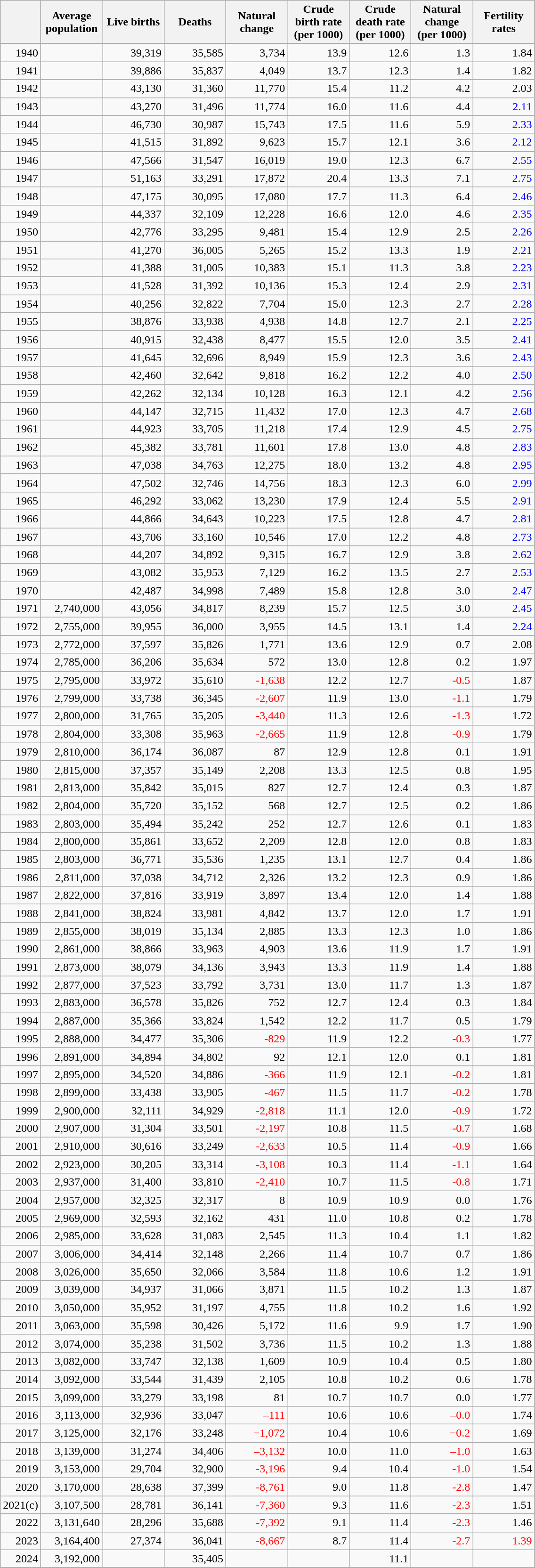<table class="wikitable sortable" style="text-align:right">
<tr>
<th></th>
<th width="80pt">Average population</th>
<th width="80pt">Live births</th>
<th width="80pt">Deaths</th>
<th width="80pt">Natural change</th>
<th width="80pt">Crude birth rate (per 1000)</th>
<th width="80pt">Crude death rate (per 1000)</th>
<th width="80pt">Natural change (per 1000)</th>
<th width="80pt">Fertility rates</th>
</tr>
<tr>
<td>1940</td>
<td align="right"></td>
<td align="right">39,319</td>
<td align="right">35,585</td>
<td align="right">3,734</td>
<td align="right">13.9</td>
<td align="right">12.6</td>
<td align="right">1.3</td>
<td align="right">1.84</td>
</tr>
<tr>
<td>1941</td>
<td align="right"></td>
<td align="right">39,886</td>
<td align="right">35,837</td>
<td align="right">4,049</td>
<td align="right">13.7</td>
<td align="right">12.3</td>
<td align="right">1.4</td>
<td align="right">1.82</td>
</tr>
<tr>
<td>1942</td>
<td align="right"></td>
<td align="right">43,130</td>
<td align="right">31,360</td>
<td align="right">11,770</td>
<td align="right">15.4</td>
<td align="right">11.2</td>
<td align="right">4.2</td>
<td align="right">2.03</td>
</tr>
<tr>
<td>1943</td>
<td align="right"></td>
<td align="right">43,270</td>
<td align="right">31,496</td>
<td align="right">11,774</td>
<td align="right">16.0</td>
<td align="right">11.6</td>
<td align="right">4.4</td>
<td align="right" style="color: blue">2.11</td>
</tr>
<tr>
<td>1944</td>
<td align="right"></td>
<td align="right">46,730</td>
<td align="right">30,987</td>
<td align="right">15,743</td>
<td align="right">17.5</td>
<td align="right">11.6</td>
<td align="right">5.9</td>
<td align="right" style="color: blue">2.33</td>
</tr>
<tr>
<td>1945</td>
<td align="right"></td>
<td align="right">41,515</td>
<td align="right">31,892</td>
<td align="right">9,623</td>
<td align="right">15.7</td>
<td align="right">12.1</td>
<td align="right">3.6</td>
<td align="right" style="color: blue">2.12</td>
</tr>
<tr>
<td>1946</td>
<td align="right"></td>
<td align="right">47,566</td>
<td align="right">31,547</td>
<td align="right">16,019</td>
<td align="right">19.0</td>
<td align="right">12.3</td>
<td align="right">6.7</td>
<td align="right" style="color: blue">2.55</td>
</tr>
<tr>
<td>1947</td>
<td align="right"></td>
<td align="right">51,163</td>
<td align="right">33,291</td>
<td align="right">17,872</td>
<td align="right">20.4</td>
<td align="right">13.3</td>
<td align="right">7.1</td>
<td align="right" style="color: blue">2.75</td>
</tr>
<tr>
<td>1948</td>
<td align="right"></td>
<td align="right">47,175</td>
<td align="right">30,095</td>
<td align="right">17,080</td>
<td align="right">17.7</td>
<td align="right">11.3</td>
<td align="right">6.4</td>
<td align="right" style="color: blue">2.46</td>
</tr>
<tr>
<td>1949</td>
<td align="right"></td>
<td align="right">44,337</td>
<td align="right">32,109</td>
<td align="right">12,228</td>
<td align="right">16.6</td>
<td align="right">12.0</td>
<td align="right">4.6</td>
<td align="right" style="color: blue">2.35</td>
</tr>
<tr>
<td>1950</td>
<td align="right"></td>
<td align="right">42,776</td>
<td align="right">33,295</td>
<td align="right">9,481</td>
<td align="right">15.4</td>
<td align="right">12.9</td>
<td align="right">2.5</td>
<td align="right" style="color: blue">2.26</td>
</tr>
<tr>
<td>1951</td>
<td align="right"></td>
<td align="right">41,270</td>
<td align="right">36,005</td>
<td align="right">5,265</td>
<td align="right">15.2</td>
<td align="right">13.3</td>
<td align="right">1.9</td>
<td align="right" style="color: blue">2.21</td>
</tr>
<tr>
<td>1952</td>
<td align="right"></td>
<td align="right">41,388</td>
<td align="right">31,005</td>
<td align="right">10,383</td>
<td align="right">15.1</td>
<td align="right">11.3</td>
<td align="right">3.8</td>
<td align="right" style="color: blue">2.23</td>
</tr>
<tr>
<td>1953</td>
<td align="right"></td>
<td align="right">41,528</td>
<td align="right">31,392</td>
<td align="right">10,136</td>
<td align="right">15.3</td>
<td align="right">12.4</td>
<td align="right">2.9</td>
<td align="right" style="color: blue">2.31</td>
</tr>
<tr>
<td>1954</td>
<td align="right"></td>
<td align="right">40,256</td>
<td align="right">32,822</td>
<td align="right">7,704</td>
<td align="right">15.0</td>
<td align="right">12.3</td>
<td align="right">2.7</td>
<td align="right" style="color: blue">2.28</td>
</tr>
<tr>
<td>1955</td>
<td align="right"></td>
<td align="right">38,876</td>
<td align="right">33,938</td>
<td align="right">4,938</td>
<td align="right">14.8</td>
<td align="right">12.7</td>
<td align="right">2.1</td>
<td align="right" style="color: blue">2.25</td>
</tr>
<tr>
<td>1956</td>
<td align="right"></td>
<td align="right">40,915</td>
<td align="right">32,438</td>
<td align="right">8,477</td>
<td align="right">15.5</td>
<td align="right">12.0</td>
<td align="right">3.5</td>
<td align="right" style="color: blue">2.41</td>
</tr>
<tr>
<td>1957</td>
<td align="right"></td>
<td align="right">41,645</td>
<td align="right">32,696</td>
<td align="right">8,949</td>
<td align="right">15.9</td>
<td align="right">12.3</td>
<td align="right">3.6</td>
<td align="right" style="color: blue">2.43</td>
</tr>
<tr>
<td>1958</td>
<td align="right"></td>
<td align="right">42,460</td>
<td align="right">32,642</td>
<td align="right">9,818</td>
<td align="right">16.2</td>
<td align="right">12.2</td>
<td align="right">4.0</td>
<td align="right" style="color: blue">2.50</td>
</tr>
<tr>
<td>1959</td>
<td align="right"></td>
<td align="right">42,262</td>
<td align="right">32,134</td>
<td align="right">10,128</td>
<td align="right">16.3</td>
<td align="right">12.1</td>
<td align="right">4.2</td>
<td align="right" style="color: blue">2.56</td>
</tr>
<tr>
<td>1960</td>
<td align="right"></td>
<td align="right">44,147</td>
<td align="right">32,715</td>
<td align="right">11,432</td>
<td align="right">17.0</td>
<td align="right">12.3</td>
<td align="right">4.7</td>
<td align="right" style="color: blue">2.68</td>
</tr>
<tr>
<td>1961</td>
<td align="right"></td>
<td align="right">44,923</td>
<td align="right">33,705</td>
<td align="right">11,218</td>
<td align="right">17.4</td>
<td align="right">12.9</td>
<td align="right">4.5</td>
<td align="right" style="color: blue">2.75</td>
</tr>
<tr>
<td>1962</td>
<td align="right"></td>
<td align="right">45,382</td>
<td align="right">33,781</td>
<td align="right">11,601</td>
<td align="right">17.8</td>
<td align="right">13.0</td>
<td align="right">4.8</td>
<td align="right" style="color: blue">2.83</td>
</tr>
<tr>
<td>1963</td>
<td align="right"></td>
<td align="right">47,038</td>
<td align="right">34,763</td>
<td align="right">12,275</td>
<td align="right">18.0</td>
<td align="right">13.2</td>
<td align="right">4.8</td>
<td align="right" style="color: blue">2.95</td>
</tr>
<tr>
<td>1964</td>
<td align="right"></td>
<td align="right">47,502</td>
<td align="right">32,746</td>
<td align="right">14,756</td>
<td align="right">18.3</td>
<td align="right">12.3</td>
<td align="right">6.0</td>
<td align="right" style="color: blue">2.99</td>
</tr>
<tr>
<td>1965</td>
<td align="right"></td>
<td align="right">46,292</td>
<td align="right">33,062</td>
<td align="right">13,230</td>
<td align="right">17.9</td>
<td align="right">12.4</td>
<td align="right">5.5</td>
<td align="right" style="color: blue">2.91</td>
</tr>
<tr>
<td>1966</td>
<td align="right"></td>
<td align="right">44,866</td>
<td align="right">34,643</td>
<td align="right">10,223</td>
<td align="right">17.5</td>
<td align="right">12.8</td>
<td align="right">4.7</td>
<td align="right" style="color: blue">2.81</td>
</tr>
<tr>
<td>1967</td>
<td align="right"></td>
<td align="right">43,706</td>
<td align="right">33,160</td>
<td align="right">10,546</td>
<td align="right">17.0</td>
<td align="right">12.2</td>
<td align="right">4.8</td>
<td align="right" style="color: blue">2.73</td>
</tr>
<tr>
<td>1968</td>
<td align="right"></td>
<td align="right">44,207</td>
<td align="right">34,892</td>
<td align="right">9,315</td>
<td align="right">16.7</td>
<td align="right">12.9</td>
<td align="right">3.8</td>
<td align="right" style="color: blue">2.62</td>
</tr>
<tr>
<td>1969</td>
<td align="right"></td>
<td align="right">43,082</td>
<td align="right">35,953</td>
<td align="right">7,129</td>
<td align="right">16.2</td>
<td align="right">13.5</td>
<td align="right">2.7</td>
<td align="right" style="color: blue">2.53</td>
</tr>
<tr>
<td>1970</td>
<td align="right"></td>
<td align="right">42,487</td>
<td align="right">34,998</td>
<td align="right">7,489</td>
<td align="right">15.8</td>
<td align="right">12.8</td>
<td align="right">3.0</td>
<td align="right" style="color: blue">2.47</td>
</tr>
<tr>
<td>1971</td>
<td align="right">2,740,000</td>
<td align="right">43,056</td>
<td align="right">34,817</td>
<td align="right">8,239</td>
<td align="right">15.7</td>
<td align="right">12.5</td>
<td align="right">3.0</td>
<td align="right" style="color: blue">2.45</td>
</tr>
<tr>
<td>1972</td>
<td align="right">2,755,000</td>
<td align="right">39,955</td>
<td align="right">36,000</td>
<td align="right">3,955</td>
<td align="right">14.5</td>
<td align="right">13.1</td>
<td align="right">1.4</td>
<td align="right" style="color: blue">2.24</td>
</tr>
<tr>
<td>1973</td>
<td align="right">2,772,000</td>
<td align="right">37,597</td>
<td align="right">35,826</td>
<td align="right">1,771</td>
<td align="right">13.6</td>
<td align="right">12.9</td>
<td align="right">0.7</td>
<td align="right">2.08</td>
</tr>
<tr>
<td>1974</td>
<td align="right">2,785,000</td>
<td align="right">36,206</td>
<td align="right">35,634</td>
<td align="right">572</td>
<td align="right">13.0</td>
<td align="right">12.8</td>
<td align="right">0.2</td>
<td align="right">1.97</td>
</tr>
<tr>
<td>1975</td>
<td align="right">2,795,000</td>
<td align="right">33,972</td>
<td align="right">35,610</td>
<td align="right" style="color: red">-1,638</td>
<td align="right">12.2</td>
<td align="right">12.7</td>
<td align="right" style="color: red">-0.5</td>
<td align="right">1.87</td>
</tr>
<tr>
<td>1976</td>
<td align="right">2,799,000</td>
<td align="right">33,738</td>
<td align="right">36,345</td>
<td align="right" style="color: red">-2,607</td>
<td align="right">11.9</td>
<td align="right">13.0</td>
<td align="right" style="color: red">-1.1</td>
<td align="right">1.79</td>
</tr>
<tr>
<td>1977</td>
<td align="right">2,800,000</td>
<td align="right">31,765</td>
<td align="right">35,205</td>
<td align="right" style="color: red">-3,440</td>
<td align="right">11.3</td>
<td align="right">12.6</td>
<td align="right" style="color: red">-1.3</td>
<td align="right">1.72</td>
</tr>
<tr>
<td>1978</td>
<td align="right">2,804,000</td>
<td align="right">33,308</td>
<td align="right">35,963</td>
<td align="right" style="color: red">-2,665</td>
<td align="right">11.9</td>
<td align="right">12.8</td>
<td align="right" style="color: red">-0.9</td>
<td align="right">1.79</td>
</tr>
<tr>
<td>1979</td>
<td align="right">2,810,000</td>
<td align="right">36,174</td>
<td align="right">36,087</td>
<td align="right">87</td>
<td align="right">12.9</td>
<td align="right">12.8</td>
<td align="right">0.1</td>
<td align="right">1.91</td>
</tr>
<tr>
<td>1980</td>
<td align="right">2,815,000</td>
<td align="right">37,357</td>
<td align="right">35,149</td>
<td align="right">2,208</td>
<td align="right">13.3</td>
<td align="right">12.5</td>
<td align="right">0.8</td>
<td align="right">1.95</td>
</tr>
<tr>
<td>1981</td>
<td align="right">2,813,000</td>
<td align="right">35,842</td>
<td align="right">35,015</td>
<td align="right">827</td>
<td align="right">12.7</td>
<td align="right">12.4</td>
<td align="right">0.3</td>
<td align="right">1.87</td>
</tr>
<tr>
<td>1982</td>
<td align="right">2,804,000</td>
<td align="right">35,720</td>
<td align="right">35,152</td>
<td align="right">568</td>
<td align="right">12.7</td>
<td align="right">12.5</td>
<td align="right">0.2</td>
<td align="right">1.86</td>
</tr>
<tr>
<td>1983</td>
<td align="right">2,803,000</td>
<td align="right">35,494</td>
<td align="right">35,242</td>
<td align="right">252</td>
<td align="right">12.7</td>
<td align="right">12.6</td>
<td align="right">0.1</td>
<td align="right">1.83</td>
</tr>
<tr>
<td>1984</td>
<td align="right">2,800,000</td>
<td align="right">35,861</td>
<td align="right">33,652</td>
<td align="right">2,209</td>
<td align="right">12.8</td>
<td align="right">12.0</td>
<td align="right">0.8</td>
<td align="right">1.83</td>
</tr>
<tr>
<td>1985</td>
<td align="right">2,803,000</td>
<td align="right">36,771</td>
<td align="right">35,536</td>
<td align="right">1,235</td>
<td align="right">13.1</td>
<td align="right">12.7</td>
<td align="right">0.4</td>
<td align="right">1.86</td>
</tr>
<tr>
<td>1986</td>
<td align="right">2,811,000</td>
<td align="right">37,038</td>
<td align="right">34,712</td>
<td align="right">2,326</td>
<td align="right">13.2</td>
<td align="right">12.3</td>
<td align="right">0.9</td>
<td align="right">1.86</td>
</tr>
<tr>
<td>1987</td>
<td align="right">2,822,000</td>
<td align="right">37,816</td>
<td align="right">33,919</td>
<td align="right">3,897</td>
<td align="right">13.4</td>
<td align="right">12.0</td>
<td align="right">1.4</td>
<td align="right">1.88</td>
</tr>
<tr>
<td>1988</td>
<td align="right">2,841,000</td>
<td align="right">38,824</td>
<td align="right">33,981</td>
<td align="right">4,842</td>
<td align="right">13.7</td>
<td align="right">12.0</td>
<td align="right">1.7</td>
<td align="right">1.91</td>
</tr>
<tr>
<td>1989</td>
<td align="right">2,855,000</td>
<td align="right">38,019</td>
<td align="right">35,134</td>
<td align="right">2,885</td>
<td align="right">13.3</td>
<td align="right">12.3</td>
<td align="right">1.0</td>
<td align="right">1.86</td>
</tr>
<tr>
<td>1990</td>
<td align="right">2,861,000</td>
<td align="right">38,866</td>
<td align="right">33,963</td>
<td align="right">4,903</td>
<td align="right">13.6</td>
<td align="right">11.9</td>
<td align="right">1.7</td>
<td align="right">1.91</td>
</tr>
<tr>
<td>1991</td>
<td align="right">2,873,000</td>
<td align="right">38,079</td>
<td align="right">34,136</td>
<td align="right">3,943</td>
<td align="right">13.3</td>
<td align="right">11.9</td>
<td align="right">1.4</td>
<td align="right">1.88</td>
</tr>
<tr>
<td>1992</td>
<td align="right">2,877,000</td>
<td align="right">37,523</td>
<td align="right">33,792</td>
<td align="right">3,731</td>
<td align="right">13.0</td>
<td align="right">11.7</td>
<td align="right">1.3</td>
<td align="right">1.87</td>
</tr>
<tr>
<td>1993</td>
<td align="right">2,883,000</td>
<td align="right">36,578</td>
<td align="right">35,826</td>
<td align="right">752</td>
<td align="right">12.7</td>
<td align="right">12.4</td>
<td align="right">0.3</td>
<td align="right">1.84</td>
</tr>
<tr>
<td>1994</td>
<td align="right">2,887,000</td>
<td align="right">35,366</td>
<td align="right">33,824</td>
<td align="right">1,542</td>
<td align="right">12.2</td>
<td align="right">11.7</td>
<td align="right">0.5</td>
<td align="right">1.79</td>
</tr>
<tr>
<td>1995</td>
<td align="right">2,888,000</td>
<td align="right">34,477</td>
<td align="right">35,306</td>
<td align="right" style="color: red">-829</td>
<td align="right">11.9</td>
<td align="right">12.2</td>
<td align="right" style="color: red">-0.3</td>
<td align="right">1.77</td>
</tr>
<tr>
<td>1996</td>
<td align="right">2,891,000</td>
<td align="right">34,894</td>
<td align="right">34,802</td>
<td align="right">92</td>
<td align="right">12.1</td>
<td align="right">12.0</td>
<td align="right">0.1</td>
<td align="right">1.81</td>
</tr>
<tr>
<td>1997</td>
<td align="right">2,895,000</td>
<td align="right">34,520</td>
<td align="right">34,886</td>
<td align="right" style="color: red">-366</td>
<td align="right">11.9</td>
<td align="right">12.1</td>
<td align="right" style="color: red">-0.2</td>
<td align="right">1.81</td>
</tr>
<tr>
<td>1998</td>
<td align="right">2,899,000</td>
<td align="right">33,438</td>
<td align="right">33,905</td>
<td align="right" style="color: red">-467</td>
<td align="right">11.5</td>
<td align="right">11.7</td>
<td align="right" style="color: red">-0.2</td>
<td align="right">1.78</td>
</tr>
<tr>
<td>1999</td>
<td align="right">2,900,000</td>
<td align="right">32,111</td>
<td align="right">34,929</td>
<td align="right" style="color: red">-2,818</td>
<td align="right">11.1</td>
<td align="right">12.0</td>
<td align="right" style="color: red">-0.9</td>
<td align="right">1.72</td>
</tr>
<tr>
<td>2000</td>
<td align="right">2,907,000</td>
<td align="right">31,304</td>
<td align="right">33,501</td>
<td align="right" style="color: red">-2,197</td>
<td align="right">10.8</td>
<td align="right">11.5</td>
<td align="right" style="color: red">-0.7</td>
<td align="right">1.68</td>
</tr>
<tr>
<td>2001</td>
<td align="right">2,910,000</td>
<td align="right">30,616</td>
<td align="right">33,249</td>
<td align="right" style="color: red">-2,633</td>
<td align="right">10.5</td>
<td align="right">11.4</td>
<td align="right" style="color: red">-0.9</td>
<td align="right">1.66</td>
</tr>
<tr>
<td>2002</td>
<td align="right">2,923,000</td>
<td align="right">30,205</td>
<td align="right">33,314</td>
<td align="right" style="color: red">-3,108</td>
<td align="right">10.3</td>
<td align="right">11.4</td>
<td align="right" style="color: red">-1.1</td>
<td align="right">1.64</td>
</tr>
<tr>
<td>2003</td>
<td align="right">2,937,000</td>
<td align="right">31,400</td>
<td align="right">33,810</td>
<td align="right" style="color: red">-2,410</td>
<td align="right">10.7</td>
<td align="right">11.5</td>
<td align="right" style="color: red">-0.8</td>
<td align="right">1.71</td>
</tr>
<tr>
<td>2004</td>
<td align="right">2,957,000</td>
<td align="right">32,325</td>
<td align="right">32,317</td>
<td align="right">8</td>
<td align="right">10.9</td>
<td align="right">10.9</td>
<td align="right">0.0</td>
<td align="right">1.76</td>
</tr>
<tr>
<td>2005</td>
<td align="right">2,969,000</td>
<td align="right">32,593</td>
<td align="right">32,162</td>
<td align="right">431</td>
<td align="right">11.0</td>
<td align="right">10.8</td>
<td align="right">0.2</td>
<td align="right">1.78</td>
</tr>
<tr>
<td>2006</td>
<td align="right">2,985,000</td>
<td align="right">33,628</td>
<td align="right">31,083</td>
<td align="right">2,545</td>
<td align="right">11.3</td>
<td align="right">10.4</td>
<td align="right">1.1</td>
<td align="right">1.82</td>
</tr>
<tr>
<td>2007</td>
<td align="right">3,006,000</td>
<td align="right">34,414</td>
<td align="right">32,148</td>
<td align="right">2,266</td>
<td align="right">11.4</td>
<td align="right">10.7</td>
<td align="right">0.7</td>
<td align="right">1.86</td>
</tr>
<tr>
<td>2008</td>
<td align="right">3,026,000</td>
<td align="right">35,650</td>
<td align="right">32,066</td>
<td align="right">3,584</td>
<td align="right">11.8</td>
<td align="right">10.6</td>
<td align="right">1.2</td>
<td align="right">1.91</td>
</tr>
<tr>
<td>2009</td>
<td align="right">3,039,000</td>
<td align="right">34,937</td>
<td align="right">31,066</td>
<td align="right">3,871</td>
<td align="right">11.5</td>
<td align="right">10.2</td>
<td align="right">1.3</td>
<td align="right">1.87</td>
</tr>
<tr>
<td>2010</td>
<td align="right">3,050,000</td>
<td align="right">35,952</td>
<td align="right">31,197</td>
<td align="right">4,755</td>
<td align="right">11.8</td>
<td align="right">10.2</td>
<td align="right">1.6</td>
<td align="right">1.92</td>
</tr>
<tr>
<td>2011</td>
<td align="right">3,063,000</td>
<td align="right">35,598</td>
<td align="right">30,426</td>
<td align="right">5,172</td>
<td align="right">11.6</td>
<td align="right">9.9</td>
<td align="right">1.7</td>
<td align="right">1.90</td>
</tr>
<tr>
<td>2012</td>
<td align="right">3,074,000</td>
<td align="right">35,238</td>
<td align="right">31,502</td>
<td align="right">3,736</td>
<td align="right">11.5</td>
<td align="right">10.2</td>
<td align="right">1.3</td>
<td align="right">1.88</td>
</tr>
<tr>
<td>2013</td>
<td align="right">3,082,000</td>
<td align="right">33,747</td>
<td align="right">32,138</td>
<td align="right">1,609</td>
<td align="right">10.9</td>
<td align="right">10.4</td>
<td align="right">0.5</td>
<td align="right">1.80</td>
</tr>
<tr>
<td>2014</td>
<td align="right">3,092,000</td>
<td align="right">33,544</td>
<td align="right">31,439</td>
<td align="right">2,105</td>
<td align="right">10.8</td>
<td align="right">10.2</td>
<td align="right">0.6</td>
<td align="right">1.78</td>
</tr>
<tr>
<td>2015</td>
<td align="right">3,099,000</td>
<td align="right">33,279</td>
<td align="right">33,198</td>
<td align="right">81</td>
<td align="right">10.7</td>
<td align="right">10.7</td>
<td align="right">0.0</td>
<td align="right">1.77</td>
</tr>
<tr>
<td>2016</td>
<td align="right">3,113,000</td>
<td align="right">32,936</td>
<td align="right">33,047</td>
<td align="right" style="color: red">–111</td>
<td align="right">10.6</td>
<td align="right">10.6</td>
<td align="right" style="color: red">–0.0</td>
<td align="right">1.74</td>
</tr>
<tr>
<td>2017</td>
<td align="right">3,125,000</td>
<td align="right">32,176</td>
<td align="right">33,248</td>
<td align="right" style="color: red">−1,072</td>
<td align="right">10.4</td>
<td align="right">10.6</td>
<td align="right" style="color: red">−0.2</td>
<td align="right">1.69</td>
</tr>
<tr>
<td>2018</td>
<td align="right">3,139,000</td>
<td align="right">31,274</td>
<td align="right">34,406</td>
<td align="right" style="color: red">–3,132</td>
<td align="right">10.0</td>
<td align="right">11.0</td>
<td align="right" style="color: red">–1.0</td>
<td align="right">1.63</td>
</tr>
<tr>
<td>2019</td>
<td align="right">3,153,000</td>
<td align="right">29,704</td>
<td align="right">32,900</td>
<td align="right" style="color: red">-3,196</td>
<td align="right">9.4</td>
<td align="right">10.4</td>
<td align="right" style="color: red">-1.0</td>
<td align="right">1.54</td>
</tr>
<tr>
<td>2020</td>
<td align="right">3,170,000</td>
<td align="right">28,638</td>
<td align="right">37,399</td>
<td align="right" style="color: red">-8,761</td>
<td align="right">9.0</td>
<td align="right">11.8</td>
<td align="right" style="color: red">-2.8</td>
<td align="right">1.47</td>
</tr>
<tr>
<td>2021(c)</td>
<td align="right">3,107,500</td>
<td align="right">28,781</td>
<td align="right">36,141</td>
<td align="right" style="color:red">-7,360</td>
<td align="right">9.3</td>
<td align="right">11.6</td>
<td align="right" style="color:red">-2.3</td>
<td align="right">1.51</td>
</tr>
<tr>
<td>2022</td>
<td align="right">3,131,640</td>
<td align="right">28,296</td>
<td align="right">35,688</td>
<td align="right" style="color:red">-7,392</td>
<td align="right">9.1</td>
<td align="right">11.4</td>
<td align="right" style="color:red">-2.3</td>
<td align="right">1.46</td>
</tr>
<tr>
<td>2023</td>
<td align="right">3,164,400</td>
<td align="right">27,374</td>
<td align="right">36,041</td>
<td align="right" style="color:red">-8,667</td>
<td align="right">8.7</td>
<td align="right">11.4</td>
<td align="right" style="color:red">-2.7</td>
<td align="right" style="color:red">1.39</td>
</tr>
<tr>
<td>2024</td>
<td align="right">3,192,000</td>
<td align="right"></td>
<td align="right">35,405</td>
<td align="right"></td>
<td align="right"></td>
<td align="right">11.1</td>
<td align="right"></td>
<td align="right" style="color:red"></td>
</tr>
<tr>
</tr>
</table>
